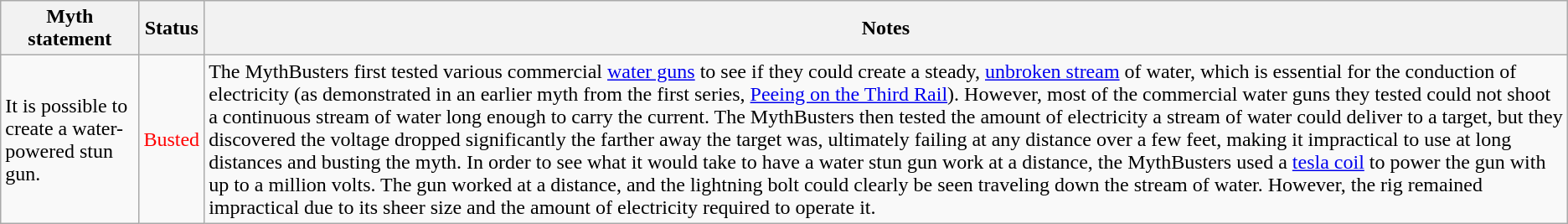<table class="wikitable plainrowheaders">
<tr>
<th>Myth statement</th>
<th>Status</th>
<th>Notes</th>
</tr>
<tr>
<td>It is possible to create a water-powered stun gun.</td>
<td style="color:red">Busted</td>
<td>The MythBusters first tested various commercial <a href='#'>water guns</a> to see if they could create a steady, <a href='#'>unbroken stream</a> of water, which is essential for the conduction of electricity (as demonstrated in an earlier myth from the first series, <a href='#'>Peeing on the Third Rail</a>). However, most of the commercial water guns they tested could not shoot a continuous stream of water long enough to carry the current. The MythBusters then tested the amount of electricity a stream of water could deliver to a target, but they discovered the voltage dropped significantly the farther away the target was, ultimately failing at any distance over a few feet, making it impractical to use at long distances and busting the myth. In order to see what it would take to have a water stun gun work at a distance, the MythBusters used a <a href='#'>tesla coil</a> to power the gun with up to a million volts. The gun worked at a distance, and the lightning bolt could clearly be seen traveling down the stream of water. However, the rig remained impractical due to its sheer size and the amount of electricity required to operate it.</td>
</tr>
</table>
